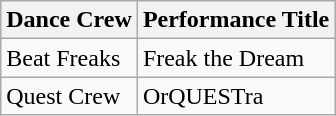<table class="wikitable">
<tr>
<th>Dance Crew</th>
<th>Performance Title</th>
</tr>
<tr>
<td>Beat Freaks</td>
<td>Freak the Dream</td>
</tr>
<tr>
<td>Quest Crew</td>
<td>OrQUESTra</td>
</tr>
</table>
